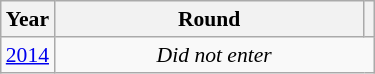<table class="wikitable" style="text-align: center; font-size:90%">
<tr>
<th>Year</th>
<th style="width:200px">Round</th>
<th></th>
</tr>
<tr>
<td><a href='#'>2014</a></td>
<td colspan="2"><em>Did not enter</em></td>
</tr>
</table>
